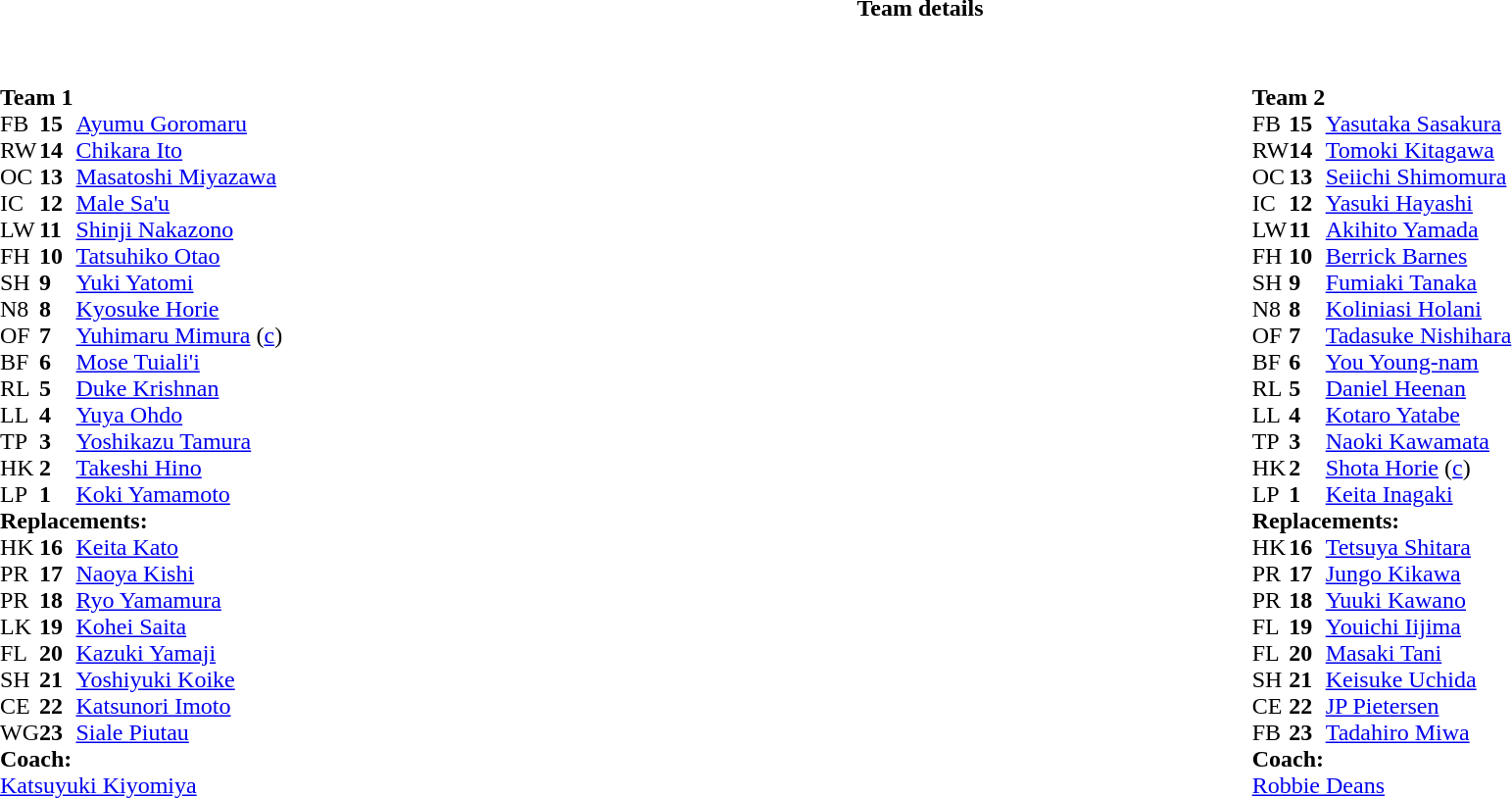<table border="0" width="100%" class="collapsible collapsed">
<tr>
<th>Team details</th>
</tr>
<tr>
<td><br><table width="100%">
<tr>
<td valign="top" width="50%"><br><table style="font-size: 100%" cellspacing="0" cellpadding="0">
<tr>
<td colspan="4"><strong>Team 1</strong></td>
</tr>
<tr>
<th width="25"></th>
<th width="25"></th>
</tr>
<tr>
<td>FB</td>
<td><strong>15</strong></td>
<td><a href='#'>Ayumu Goromaru</a></td>
<td></td>
<td></td>
</tr>
<tr>
<td>RW</td>
<td><strong>14</strong></td>
<td><a href='#'>Chikara Ito</a></td>
<td></td>
<td></td>
</tr>
<tr>
<td>OC</td>
<td><strong>13</strong></td>
<td><a href='#'>Masatoshi Miyazawa</a></td>
<td></td>
<td></td>
</tr>
<tr>
<td>IC</td>
<td><strong>12</strong></td>
<td><a href='#'>Male Sa'u</a></td>
<td></td>
<td></td>
</tr>
<tr>
<td>LW</td>
<td><strong>11</strong></td>
<td><a href='#'>Shinji Nakazono</a></td>
<td></td>
<td></td>
</tr>
<tr>
<td>FH</td>
<td><strong>10</strong></td>
<td><a href='#'>Tatsuhiko Otao</a></td>
<td></td>
<td></td>
</tr>
<tr>
<td>SH</td>
<td><strong>9</strong></td>
<td><a href='#'>Yuki Yatomi</a></td>
<td></td>
<td></td>
</tr>
<tr>
<td>N8</td>
<td><strong>8</strong></td>
<td><a href='#'>Kyosuke Horie</a></td>
<td></td>
<td></td>
</tr>
<tr>
<td>OF</td>
<td><strong>7</strong></td>
<td><a href='#'>Yuhimaru Mimura</a> (<a href='#'>c</a>)</td>
<td></td>
</tr>
<tr>
<td>BF</td>
<td><strong>6</strong></td>
<td><a href='#'>Mose Tuiali'i</a></td>
<td></td>
<td></td>
</tr>
<tr>
<td>RL</td>
<td><strong>5</strong></td>
<td><a href='#'>Duke Krishnan</a></td>
<td></td>
<td></td>
</tr>
<tr>
<td>LL</td>
<td><strong>4</strong></td>
<td><a href='#'>Yuya Ohdo</a></td>
<td></td>
<td></td>
</tr>
<tr>
<td>TP</td>
<td><strong>3</strong></td>
<td><a href='#'>Yoshikazu Tamura</a></td>
<td></td>
<td></td>
</tr>
<tr>
<td>HK</td>
<td><strong>2</strong></td>
<td><a href='#'>Takeshi Hino</a></td>
<td></td>
<td></td>
</tr>
<tr>
<td>LP</td>
<td><strong>1</strong></td>
<td><a href='#'>Koki Yamamoto</a></td>
<td></td>
<td></td>
</tr>
<tr>
<td colspan=3><strong>Replacements:</strong></td>
</tr>
<tr>
<td>HK</td>
<td><strong>16</strong></td>
<td><a href='#'>Keita Kato</a></td>
<td></td>
<td></td>
</tr>
<tr>
<td>PR</td>
<td><strong>17</strong></td>
<td><a href='#'>Naoya Kishi</a></td>
<td></td>
<td></td>
</tr>
<tr>
<td>PR</td>
<td><strong>18</strong></td>
<td><a href='#'>Ryo Yamamura</a></td>
<td></td>
<td></td>
</tr>
<tr>
<td>LK</td>
<td><strong>19</strong></td>
<td><a href='#'>Kohei Saita</a></td>
<td></td>
<td></td>
</tr>
<tr>
<td>FL</td>
<td><strong>20</strong></td>
<td><a href='#'>Kazuki Yamaji</a></td>
<td></td>
<td></td>
</tr>
<tr>
<td>SH</td>
<td><strong>21</strong></td>
<td><a href='#'>Yoshiyuki Koike</a></td>
<td></td>
<td></td>
</tr>
<tr>
<td>CE</td>
<td><strong>22</strong></td>
<td><a href='#'>Katsunori Imoto</a></td>
<td></td>
<td></td>
</tr>
<tr>
<td>WG</td>
<td><strong>23</strong></td>
<td><a href='#'>Siale Piutau</a></td>
<td></td>
<td></td>
</tr>
<tr>
<td colspan=3><strong>Coach:</strong></td>
</tr>
<tr>
<td colspan="4"> <a href='#'>Katsuyuki Kiyomiya</a></td>
</tr>
</table>
</td>
<td valign="top" width="50%"><br><table style="font-size: 100%" cellspacing="0" cellpadding="0" align="center">
<tr>
<td colspan="4"><strong>Team 2</strong></td>
</tr>
<tr>
<th width="25"></th>
<th width="25"></th>
</tr>
<tr>
<td>FB</td>
<td><strong>15</strong></td>
<td><a href='#'>Yasutaka Sasakura</a></td>
<td></td>
<td></td>
</tr>
<tr>
<td>RW</td>
<td><strong>14</strong></td>
<td><a href='#'>Tomoki Kitagawa</a></td>
<td></td>
<td></td>
</tr>
<tr>
<td>OC</td>
<td><strong>13</strong></td>
<td><a href='#'>Seiichi Shimomura</a></td>
<td></td>
<td></td>
</tr>
<tr>
<td>IC</td>
<td><strong>12</strong></td>
<td><a href='#'>Yasuki Hayashi</a></td>
<td></td>
<td></td>
</tr>
<tr>
<td>LW</td>
<td><strong>11</strong></td>
<td><a href='#'>Akihito Yamada</a></td>
<td></td>
<td></td>
</tr>
<tr>
<td>FH</td>
<td><strong>10</strong></td>
<td><a href='#'>Berrick Barnes</a></td>
<td></td>
<td></td>
</tr>
<tr>
<td>SH</td>
<td><strong>9</strong></td>
<td><a href='#'>Fumiaki Tanaka</a></td>
<td></td>
<td></td>
</tr>
<tr>
<td>N8</td>
<td><strong>8</strong></td>
<td><a href='#'>Koliniasi Holani</a></td>
<td></td>
<td></td>
</tr>
<tr>
<td>OF</td>
<td><strong>7</strong></td>
<td><a href='#'>Tadasuke Nishihara</a></td>
<td></td>
<td></td>
</tr>
<tr>
<td>BF</td>
<td><strong>6</strong></td>
<td><a href='#'>You Young-nam</a></td>
<td></td>
<td></td>
</tr>
<tr>
<td>RL</td>
<td><strong>5</strong></td>
<td><a href='#'>Daniel Heenan</a></td>
<td></td>
<td></td>
</tr>
<tr>
<td>LL</td>
<td><strong>4</strong></td>
<td><a href='#'>Kotaro Yatabe</a></td>
<td></td>
<td> </td>
</tr>
<tr>
<td>TP</td>
<td><strong>3</strong></td>
<td><a href='#'>Naoki Kawamata</a></td>
<td></td>
<td></td>
</tr>
<tr>
<td>HK</td>
<td><strong>2</strong></td>
<td><a href='#'>Shota Horie</a> (<a href='#'>c</a>)</td>
<td></td>
<td></td>
</tr>
<tr>
<td>LP</td>
<td><strong>1</strong></td>
<td><a href='#'>Keita Inagaki</a></td>
<td></td>
<td></td>
<td></td>
<td></td>
</tr>
<tr>
<td colspan=3><strong>Replacements:</strong></td>
</tr>
<tr>
<td>HK</td>
<td><strong>16</strong></td>
<td><a href='#'>Tetsuya Shitara</a></td>
<td></td>
<td></td>
</tr>
<tr>
<td>PR</td>
<td><strong>17</strong></td>
<td><a href='#'>Jungo Kikawa</a></td>
<td></td>
<td>  </td>
</tr>
<tr>
<td>PR</td>
<td><strong>18</strong></td>
<td><a href='#'>Yuuki Kawano</a></td>
<td></td>
<td></td>
</tr>
<tr>
<td>FL</td>
<td><strong>19</strong></td>
<td><a href='#'>Youichi Iijima</a></td>
<td></td>
<td></td>
</tr>
<tr>
<td>FL</td>
<td><strong>20</strong></td>
<td><a href='#'>Masaki Tani</a></td>
<td></td>
<td></td>
</tr>
<tr>
<td>SH</td>
<td><strong>21</strong></td>
<td><a href='#'>Keisuke Uchida</a></td>
<td></td>
<td></td>
</tr>
<tr>
<td>CE</td>
<td><strong>22</strong></td>
<td><a href='#'>JP Pietersen</a></td>
<td></td>
<td></td>
</tr>
<tr>
<td>FB</td>
<td><strong>23</strong></td>
<td><a href='#'>Tadahiro Miwa</a></td>
<td></td>
<td></td>
</tr>
<tr>
<td colspan=3><strong>Coach:</strong></td>
</tr>
<tr>
<td colspan="4"> <a href='#'>Robbie Deans</a></td>
</tr>
</table>
</td>
</tr>
</table>
<table width=100% style="font-size: 100%">
<tr>
<td><br></td>
</tr>
</table>
</td>
</tr>
</table>
